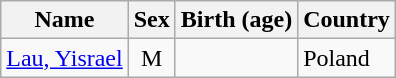<table class="wikitable sortable">
<tr>
<th>Name</th>
<th>Sex</th>
<th>Birth (age)</th>
<th>Country</th>
</tr>
<tr>
<td><a href='#'>Lau, Yisrael</a></td>
<td style="text-align:center">M</td>
<td></td>
<td>Poland</td>
</tr>
</table>
